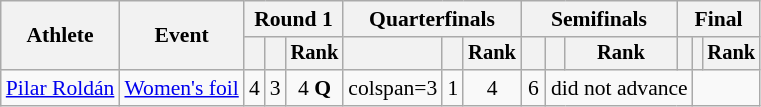<table class="wikitable" style="font-size:90%">
<tr>
<th rowspan=2>Athlete</th>
<th rowspan=2>Event</th>
<th colspan=3>Round 1</th>
<th colspan=3>Quarterfinals</th>
<th colspan=3>Semifinals</th>
<th colspan=3>Final</th>
</tr>
<tr style="font-size:95%">
<th></th>
<th></th>
<th>Rank</th>
<th></th>
<th></th>
<th>Rank</th>
<th></th>
<th></th>
<th>Rank</th>
<th></th>
<th></th>
<th>Rank</th>
</tr>
<tr align=center>
<td align=left><a href='#'>Pilar Roldán</a></td>
<td align=left><a href='#'>Women's foil</a></td>
<td>4</td>
<td>3</td>
<td>4 <strong>Q</strong></td>
<td>colspan=3 </td>
<td>1</td>
<td>4</td>
<td>6</td>
<td colspan=3>did not advance</td>
</tr>
</table>
